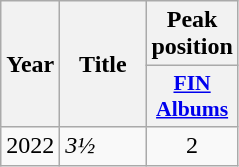<table class="wikitable">
<tr>
<th align="center" rowspan="2" width="10">Year</th>
<th align="center" rowspan="2" width="50">Title</th>
<th align="center" colspan="1" width="20">Peak position</th>
</tr>
<tr>
<th scope="col" style="width:3em;font-size:90%;"><a href='#'>FIN<br>Albums</a></th>
</tr>
<tr>
<td style="text-align:center;">2022</td>
<td><em>3½</em></td>
<td style="text-align:center;">2</td>
</tr>
</table>
